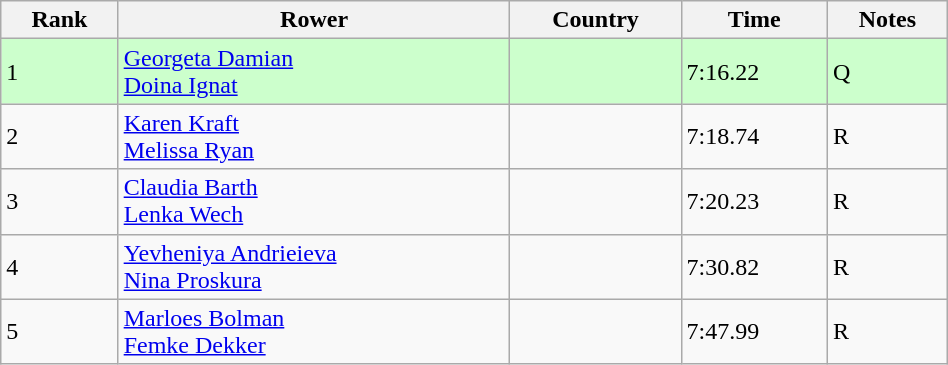<table class="wikitable sortable" width=50%>
<tr>
<th>Rank</th>
<th>Rower</th>
<th>Country</th>
<th>Time</th>
<th>Notes</th>
</tr>
<tr bgcolor=ccffcc>
<td>1</td>
<td><a href='#'>Georgeta Damian</a><br><a href='#'>Doina Ignat</a></td>
<td></td>
<td>7:16.22</td>
<td>Q</td>
</tr>
<tr>
<td>2</td>
<td><a href='#'>Karen Kraft</a><br><a href='#'>Melissa Ryan</a></td>
<td></td>
<td>7:18.74</td>
<td>R</td>
</tr>
<tr>
<td>3</td>
<td><a href='#'>Claudia Barth</a><br><a href='#'>Lenka Wech</a></td>
<td></td>
<td>7:20.23</td>
<td>R</td>
</tr>
<tr>
<td>4</td>
<td><a href='#'>Yevheniya Andrieieva</a><br><a href='#'>Nina Proskura</a></td>
<td></td>
<td>7:30.82</td>
<td>R</td>
</tr>
<tr>
<td>5</td>
<td><a href='#'>Marloes Bolman</a><br><a href='#'>Femke Dekker</a></td>
<td></td>
<td>7:47.99</td>
<td>R</td>
</tr>
</table>
